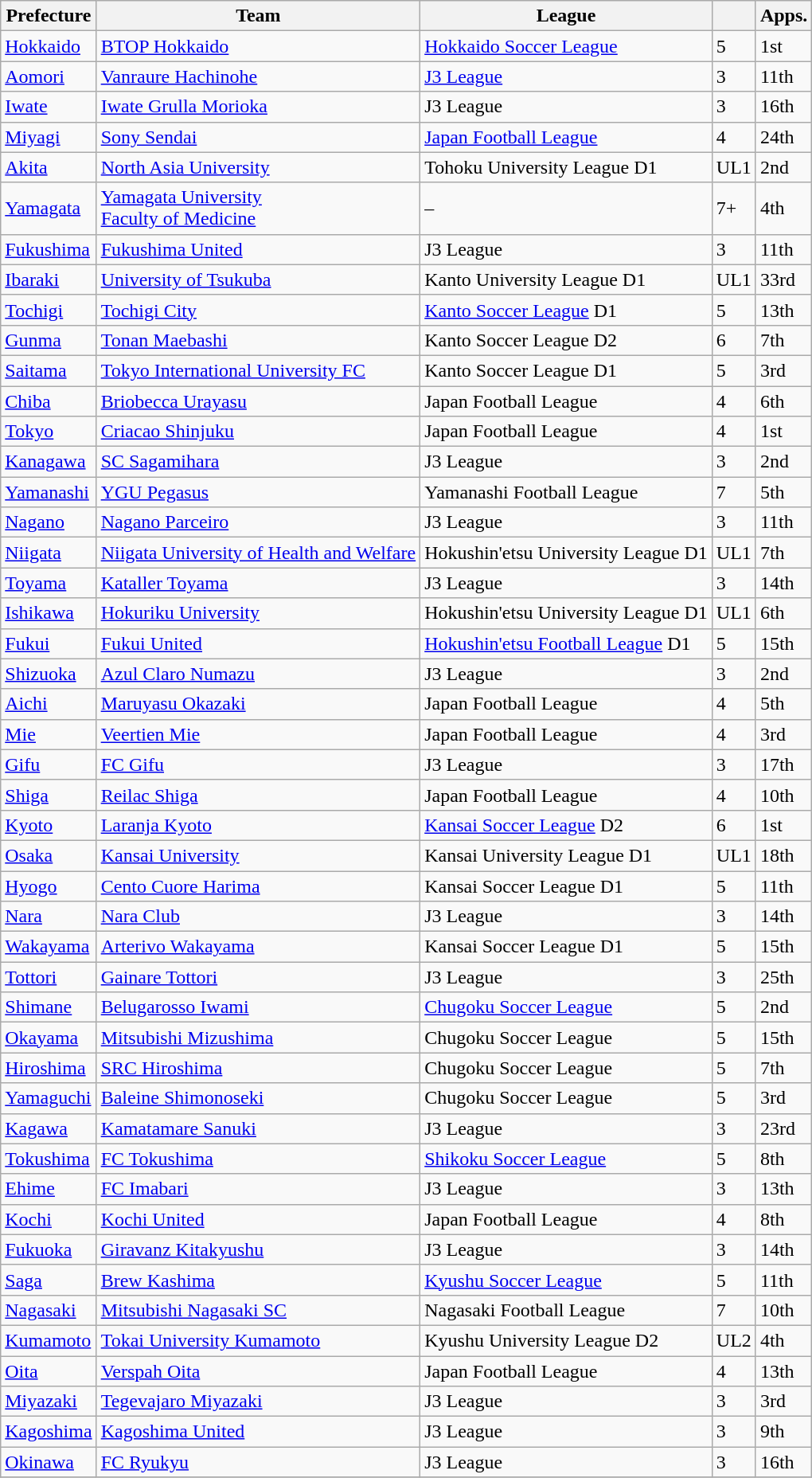<table class="wikitable sortable" style="text-align:left">
<tr>
<th>Prefecture</th>
<th>Team</th>
<th>League</th>
<th></th>
<th>Apps.</th>
</tr>
<tr>
<td><a href='#'>Hokkaido</a></td>
<td><a href='#'>BTOP Hokkaido</a></td>
<td><a href='#'>Hokkaido Soccer League</a></td>
<td>5</td>
<td>1st</td>
</tr>
<tr>
<td><a href='#'>Aomori</a></td>
<td><a href='#'>Vanraure Hachinohe</a></td>
<td><a href='#'>J3 League</a></td>
<td>3</td>
<td>11th</td>
</tr>
<tr>
<td><a href='#'>Iwate</a></td>
<td><a href='#'>Iwate Grulla Morioka</a></td>
<td>J3 League</td>
<td>3</td>
<td>16th</td>
</tr>
<tr>
<td><a href='#'>Miyagi</a></td>
<td><a href='#'>Sony Sendai</a></td>
<td><a href='#'>Japan Football League</a></td>
<td>4</td>
<td>24th</td>
</tr>
<tr>
<td><a href='#'>Akita</a></td>
<td><a href='#'>North Asia University</a></td>
<td>Tohoku University League D1</td>
<td>UL1</td>
<td>2nd</td>
</tr>
<tr>
<td><a href='#'>Yamagata</a></td>
<td><a href='#'>Yamagata University<br>Faculty of Medicine</a></td>
<td>–</td>
<td>7+</td>
<td>4th</td>
</tr>
<tr>
<td><a href='#'>Fukushima</a></td>
<td><a href='#'>Fukushima United</a></td>
<td>J3 League</td>
<td>3</td>
<td>11th</td>
</tr>
<tr>
<td><a href='#'>Ibaraki</a></td>
<td><a href='#'>University of Tsukuba</a></td>
<td>Kanto University League D1</td>
<td>UL1</td>
<td>33rd</td>
</tr>
<tr>
<td><a href='#'>Tochigi</a></td>
<td><a href='#'>Tochigi City</a></td>
<td><a href='#'>Kanto Soccer League</a> D1</td>
<td>5</td>
<td>13th</td>
</tr>
<tr>
<td><a href='#'>Gunma</a></td>
<td><a href='#'>Tonan Maebashi</a></td>
<td>Kanto Soccer League D2</td>
<td>6</td>
<td>7th</td>
</tr>
<tr>
<td><a href='#'>Saitama</a></td>
<td><a href='#'>Tokyo International University FC</a></td>
<td>Kanto Soccer League D1</td>
<td>5</td>
<td>3rd</td>
</tr>
<tr>
<td><a href='#'>Chiba</a></td>
<td><a href='#'>Briobecca Urayasu</a></td>
<td>Japan Football League</td>
<td>4</td>
<td>6th</td>
</tr>
<tr>
<td><a href='#'>Tokyo</a></td>
<td><a href='#'>Criacao Shinjuku</a></td>
<td>Japan Football League</td>
<td>4</td>
<td>1st</td>
</tr>
<tr>
<td><a href='#'>Kanagawa</a></td>
<td><a href='#'>SC Sagamihara</a></td>
<td>J3 League</td>
<td>3</td>
<td>2nd</td>
</tr>
<tr>
<td><a href='#'>Yamanashi</a></td>
<td><a href='#'>YGU Pegasus</a></td>
<td>Yamanashi Football League</td>
<td>7</td>
<td>5th</td>
</tr>
<tr>
<td><a href='#'>Nagano</a></td>
<td><a href='#'>Nagano Parceiro</a></td>
<td>J3 League</td>
<td>3</td>
<td>11th</td>
</tr>
<tr>
<td><a href='#'>Niigata</a></td>
<td><a href='#'>Niigata University of Health and Welfare</a></td>
<td>Hokushin'etsu University League D1</td>
<td>UL1</td>
<td>7th</td>
</tr>
<tr>
<td><a href='#'>Toyama</a></td>
<td><a href='#'>Kataller Toyama</a></td>
<td>J3 League</td>
<td>3</td>
<td>14th</td>
</tr>
<tr>
<td><a href='#'>Ishikawa</a></td>
<td><a href='#'>Hokuriku University</a></td>
<td>Hokushin'etsu University League D1</td>
<td>UL1</td>
<td>6th</td>
</tr>
<tr>
<td><a href='#'>Fukui</a></td>
<td><a href='#'>Fukui United</a></td>
<td><a href='#'>Hokushin'etsu Football League</a> D1</td>
<td>5</td>
<td>15th</td>
</tr>
<tr>
<td><a href='#'>Shizuoka</a></td>
<td><a href='#'>Azul Claro Numazu</a></td>
<td>J3 League</td>
<td>3</td>
<td>2nd</td>
</tr>
<tr>
<td><a href='#'>Aichi</a></td>
<td><a href='#'>Maruyasu Okazaki</a></td>
<td>Japan Football League</td>
<td>4</td>
<td>5th</td>
</tr>
<tr>
<td><a href='#'>Mie</a></td>
<td><a href='#'>Veertien Mie</a></td>
<td>Japan Football League</td>
<td>4</td>
<td>3rd</td>
</tr>
<tr>
<td><a href='#'>Gifu</a></td>
<td><a href='#'>FC Gifu</a></td>
<td>J3 League</td>
<td>3</td>
<td>17th</td>
</tr>
<tr>
<td><a href='#'>Shiga</a></td>
<td><a href='#'>Reilac Shiga</a></td>
<td>Japan Football League</td>
<td>4</td>
<td>10th</td>
</tr>
<tr>
<td><a href='#'>Kyoto</a></td>
<td><a href='#'>Laranja Kyoto</a></td>
<td><a href='#'>Kansai Soccer League</a> D2</td>
<td>6</td>
<td>1st</td>
</tr>
<tr>
<td><a href='#'>Osaka</a></td>
<td><a href='#'>Kansai University</a></td>
<td>Kansai University League D1</td>
<td>UL1</td>
<td>18th</td>
</tr>
<tr>
<td><a href='#'>Hyogo</a></td>
<td><a href='#'>Cento Cuore Harima</a></td>
<td>Kansai Soccer League D1</td>
<td>5</td>
<td>11th</td>
</tr>
<tr>
<td><a href='#'>Nara</a></td>
<td><a href='#'>Nara Club</a></td>
<td>J3 League</td>
<td>3</td>
<td>14th</td>
</tr>
<tr>
<td><a href='#'>Wakayama</a></td>
<td><a href='#'>Arterivo Wakayama</a></td>
<td>Kansai Soccer League D1</td>
<td>5</td>
<td>15th</td>
</tr>
<tr>
<td><a href='#'>Tottori</a></td>
<td><a href='#'>Gainare Tottori</a></td>
<td>J3 League</td>
<td>3</td>
<td>25th</td>
</tr>
<tr>
<td><a href='#'>Shimane</a></td>
<td><a href='#'>Belugarosso Iwami</a></td>
<td><a href='#'>Chugoku Soccer League</a></td>
<td>5</td>
<td>2nd</td>
</tr>
<tr>
<td><a href='#'>Okayama</a></td>
<td><a href='#'>Mitsubishi Mizushima</a></td>
<td>Chugoku Soccer League</td>
<td>5</td>
<td>15th</td>
</tr>
<tr>
<td><a href='#'>Hiroshima</a></td>
<td><a href='#'>SRC Hiroshima</a></td>
<td>Chugoku Soccer League</td>
<td>5</td>
<td>7th</td>
</tr>
<tr>
<td><a href='#'>Yamaguchi</a></td>
<td><a href='#'>Baleine Shimonoseki</a></td>
<td>Chugoku Soccer League</td>
<td>5</td>
<td>3rd</td>
</tr>
<tr>
<td><a href='#'>Kagawa</a></td>
<td><a href='#'>Kamatamare Sanuki</a></td>
<td>J3 League</td>
<td>3</td>
<td>23rd</td>
</tr>
<tr>
<td><a href='#'>Tokushima</a></td>
<td><a href='#'>FC Tokushima</a></td>
<td><a href='#'>Shikoku Soccer League</a></td>
<td>5</td>
<td>8th</td>
</tr>
<tr>
<td><a href='#'>Ehime</a></td>
<td><a href='#'>FC Imabari</a></td>
<td>J3 League</td>
<td>3</td>
<td>13th</td>
</tr>
<tr>
<td><a href='#'>Kochi</a></td>
<td><a href='#'>Kochi United</a></td>
<td>Japan Football League</td>
<td>4</td>
<td>8th</td>
</tr>
<tr>
<td><a href='#'>Fukuoka</a></td>
<td><a href='#'>Giravanz Kitakyushu</a></td>
<td>J3 League</td>
<td>3</td>
<td>14th</td>
</tr>
<tr>
<td><a href='#'>Saga</a></td>
<td><a href='#'>Brew Kashima</a></td>
<td><a href='#'>Kyushu Soccer League</a></td>
<td>5</td>
<td>11th</td>
</tr>
<tr>
<td><a href='#'>Nagasaki</a></td>
<td><a href='#'>Mitsubishi Nagasaki SC</a></td>
<td>Nagasaki Football League</td>
<td>7</td>
<td>10th</td>
</tr>
<tr>
<td><a href='#'>Kumamoto</a></td>
<td><a href='#'>Tokai University Kumamoto</a></td>
<td>Kyushu University League D2</td>
<td>UL2</td>
<td>4th</td>
</tr>
<tr>
<td><a href='#'>Oita</a></td>
<td><a href='#'>Verspah Oita</a></td>
<td>Japan Football League</td>
<td>4</td>
<td>13th</td>
</tr>
<tr>
<td><a href='#'>Miyazaki</a></td>
<td><a href='#'>Tegevajaro Miyazaki</a></td>
<td>J3 League</td>
<td>3</td>
<td>3rd</td>
</tr>
<tr>
<td><a href='#'>Kagoshima</a></td>
<td><a href='#'>Kagoshima United</a></td>
<td>J3 League</td>
<td>3</td>
<td>9th</td>
</tr>
<tr>
<td><a href='#'>Okinawa</a></td>
<td><a href='#'>FC Ryukyu</a></td>
<td>J3 League</td>
<td>3</td>
<td>16th</td>
</tr>
<tr>
</tr>
</table>
